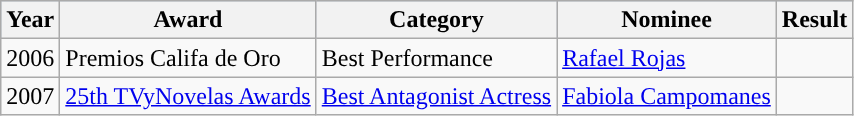<table class="wikitable">
<tr style="background:#b0c4de;">
<th>Year</th>
<th>Award</th>
<th>Category</th>
<th>Nominee</th>
<th>Result</th>
</tr>
<tr>
<td>2006</td>
<td>Premios Califa de Oro</td>
<td>Best Performance</td>
<td><a href='#'>Rafael Rojas</a></td>
<td></td>
</tr>
<tr>
<td>2007</td>
<td><a href='#'>25th TVyNovelas Awards</a></td>
<td><a href='#'>Best Antagonist Actress</a></td>
<td><a href='#'>Fabiola Campomanes</a></td>
<td></td>
</tr>
</table>
